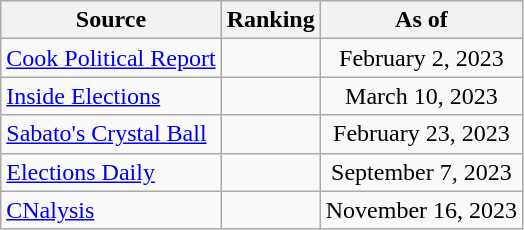<table class="wikitable" style="text-align:center">
<tr>
<th>Source</th>
<th>Ranking</th>
<th>As of</th>
</tr>
<tr>
<td align=left><a href='#'>Cook Political Report</a></td>
<td></td>
<td>February 2, 2023</td>
</tr>
<tr>
<td align=left><a href='#'>Inside Elections</a></td>
<td></td>
<td>March 10, 2023</td>
</tr>
<tr>
<td align=left><a href='#'>Sabato's Crystal Ball</a></td>
<td></td>
<td>February 23, 2023</td>
</tr>
<tr>
<td align=left><a href='#'>Elections Daily</a></td>
<td></td>
<td>September 7, 2023</td>
</tr>
<tr>
<td align=left><a href='#'>CNalysis</a></td>
<td></td>
<td>November 16, 2023</td>
</tr>
</table>
